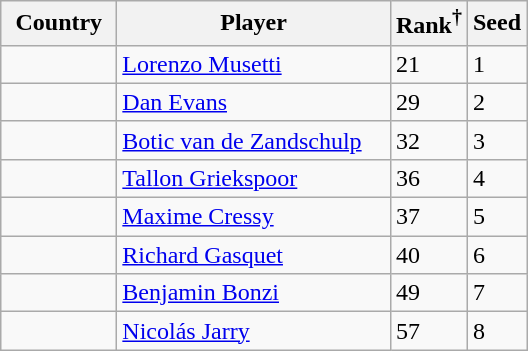<table class="sortable wikitable nowrap">
<tr>
<th width="70">Country</th>
<th width="175">Player</th>
<th>Rank<sup>†</sup></th>
<th>Seed</th>
</tr>
<tr>
<td></td>
<td><a href='#'>Lorenzo Musetti</a></td>
<td>21</td>
<td>1</td>
</tr>
<tr>
<td></td>
<td><a href='#'>Dan Evans</a></td>
<td>29</td>
<td>2</td>
</tr>
<tr>
<td></td>
<td><a href='#'>Botic van de Zandschulp</a></td>
<td>32</td>
<td>3</td>
</tr>
<tr>
<td></td>
<td><a href='#'>Tallon Griekspoor</a></td>
<td>36</td>
<td>4</td>
</tr>
<tr>
<td></td>
<td><a href='#'>Maxime Cressy</a></td>
<td>37</td>
<td>5</td>
</tr>
<tr>
<td></td>
<td><a href='#'>Richard Gasquet</a></td>
<td>40</td>
<td>6</td>
</tr>
<tr>
<td></td>
<td><a href='#'>Benjamin Bonzi</a></td>
<td>49</td>
<td>7</td>
</tr>
<tr>
<td></td>
<td><a href='#'>Nicolás Jarry</a></td>
<td>57</td>
<td>8</td>
</tr>
</table>
